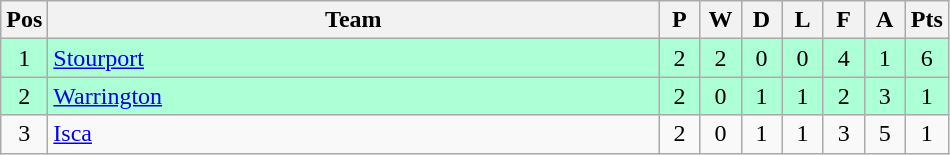<table class="wikitable" style="font-size: 100%">
<tr>
<th width=20>Pos</th>
<th width=400>Team</th>
<th width=20>P</th>
<th width=20>W</th>
<th width=20>D</th>
<th width=20>L</th>
<th width=20>F</th>
<th width=20>A</th>
<th width=20>Pts</th>
</tr>
<tr align=center style="background: #ADFFD6;">
<td>1</td>
<td align="left"><a href='#'>Stourport</a></td>
<td>2</td>
<td>2</td>
<td>0</td>
<td>0</td>
<td>4</td>
<td>1</td>
<td>6</td>
</tr>
<tr align=center style="background: #ADFFD6;">
<td>2</td>
<td align="left"><a href='#'>Warrington</a></td>
<td>2</td>
<td>0</td>
<td>1</td>
<td>1</td>
<td>2</td>
<td>3</td>
<td>1</td>
</tr>
<tr align=center>
<td>3</td>
<td align="left"><a href='#'>Isca</a></td>
<td>2</td>
<td>0</td>
<td>1</td>
<td>1</td>
<td>3</td>
<td>5</td>
<td>1</td>
</tr>
</table>
